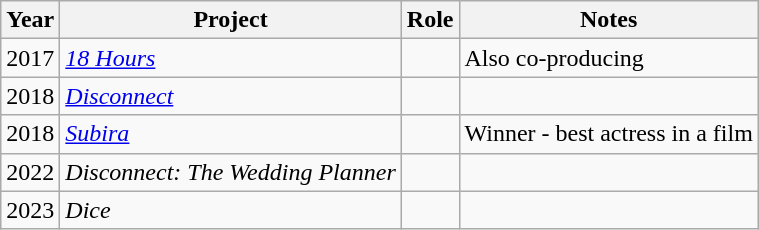<table class="wikitable sortable">
<tr>
<th>Year</th>
<th>Project</th>
<th>Role</th>
<th>Notes</th>
</tr>
<tr>
<td>2017</td>
<td><em><a href='#'>18 Hours</a></em></td>
<td></td>
<td>Also co-producing</td>
</tr>
<tr>
<td>2018</td>
<td><em><a href='#'>Disconnect</a></em></td>
<td></td>
<td></td>
</tr>
<tr>
<td>2018</td>
<td><em><a href='#'>Subira</a></em></td>
<td></td>
<td>Winner - best actress in a film</td>
</tr>
<tr>
<td>2022</td>
<td><em>Disconnect: The Wedding Planner</em></td>
<td></td>
<td></td>
</tr>
<tr>
<td>2023</td>
<td><em>Dice</em></td>
<td></td>
<td></td>
</tr>
</table>
